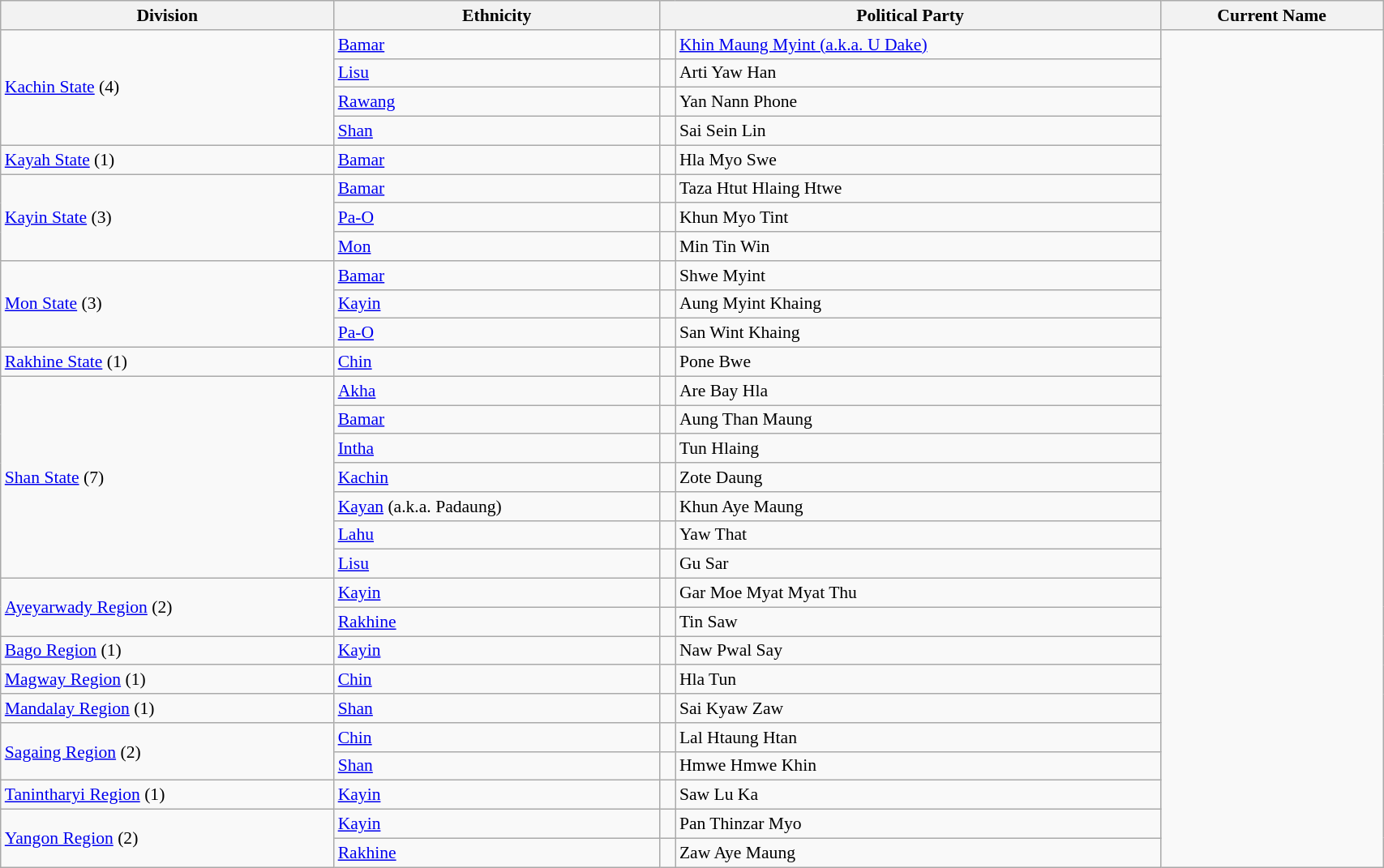<table class="wikitable sortable collapsible collapsed" style="width:90%; font-size:90%;">
<tr>
<th>Division</th>
<th>Ethnicity</th>
<th colspan="2">Political Party</th>
<th>Current Name</th>
</tr>
<tr>
<td rowspan="4"><a href='#'>Kachin State</a> (4)</td>
<td><a href='#'>Bamar</a></td>
<td></td>
<td><a href='#'>Khin Maung Myint (a.k.a. U Dake)</a></td>
</tr>
<tr>
<td><a href='#'>Lisu</a></td>
<td></td>
<td>Arti Yaw Han</td>
</tr>
<tr>
<td><a href='#'>Rawang</a></td>
<td></td>
<td>Yan Nann Phone</td>
</tr>
<tr>
<td><a href='#'>Shan</a></td>
<td></td>
<td>Sai Sein Lin</td>
</tr>
<tr>
<td><a href='#'>Kayah State</a> (1)</td>
<td><a href='#'>Bamar</a></td>
<td></td>
<td>Hla Myo Swe</td>
</tr>
<tr>
<td rowspan="3"><a href='#'>Kayin State</a> (3)</td>
<td><a href='#'>Bamar</a></td>
<td></td>
<td>Taza Htut Hlaing Htwe</td>
</tr>
<tr>
<td><a href='#'>Pa-O</a></td>
<td></td>
<td>Khun Myo Tint</td>
</tr>
<tr>
<td><a href='#'>Mon</a></td>
<td></td>
<td>Min Tin Win</td>
</tr>
<tr>
<td rowspan="3"><a href='#'>Mon State</a> (3)</td>
<td><a href='#'>Bamar</a></td>
<td></td>
<td>Shwe Myint</td>
</tr>
<tr>
<td><a href='#'>Kayin</a></td>
<td></td>
<td>Aung Myint Khaing</td>
</tr>
<tr>
<td><a href='#'>Pa-O</a></td>
<td></td>
<td>San Wint Khaing</td>
</tr>
<tr>
<td><a href='#'>Rakhine State</a> (1)</td>
<td><a href='#'>Chin</a></td>
<td></td>
<td>Pone Bwe</td>
</tr>
<tr>
<td rowspan="7"><a href='#'>Shan State</a> (7)</td>
<td><a href='#'>Akha</a></td>
<td></td>
<td>Are Bay Hla</td>
</tr>
<tr>
<td><a href='#'>Bamar</a></td>
<td></td>
<td>Aung Than Maung</td>
</tr>
<tr>
<td><a href='#'>Intha</a></td>
<td></td>
<td>Tun Hlaing</td>
</tr>
<tr>
<td><a href='#'>Kachin</a></td>
<td></td>
<td>Zote Daung</td>
</tr>
<tr>
<td><a href='#'>Kayan</a> (a.k.a. Padaung)</td>
<td></td>
<td>Khun Aye Maung</td>
</tr>
<tr>
<td><a href='#'>Lahu</a></td>
<td></td>
<td>Yaw That</td>
</tr>
<tr>
<td><a href='#'>Lisu</a></td>
<td></td>
<td>Gu Sar</td>
</tr>
<tr>
<td rowspan="2"><a href='#'>Ayeyarwady Region</a> (2)</td>
<td><a href='#'>Kayin</a></td>
<td></td>
<td>Gar Moe Myat Myat Thu</td>
</tr>
<tr>
<td><a href='#'>Rakhine</a></td>
<td></td>
<td>Tin Saw</td>
</tr>
<tr>
<td><a href='#'>Bago Region</a> (1)</td>
<td><a href='#'>Kayin</a></td>
<td></td>
<td>Naw Pwal Say</td>
</tr>
<tr>
<td><a href='#'>Magway Region</a> (1)</td>
<td><a href='#'>Chin</a></td>
<td></td>
<td>Hla Tun</td>
</tr>
<tr>
<td><a href='#'>Mandalay Region</a> (1)</td>
<td><a href='#'>Shan</a></td>
<td></td>
<td>Sai Kyaw Zaw</td>
</tr>
<tr>
<td rowspan="2"><a href='#'>Sagaing Region</a> (2)</td>
<td><a href='#'>Chin</a></td>
<td></td>
<td>Lal Htaung Htan</td>
</tr>
<tr>
<td><a href='#'>Shan</a></td>
<td></td>
<td>Hmwe Hmwe Khin</td>
</tr>
<tr>
<td><a href='#'>Tanintharyi Region</a> (1)</td>
<td><a href='#'>Kayin</a></td>
<td></td>
<td>Saw Lu Ka</td>
</tr>
<tr>
<td rowspan="2"><a href='#'>Yangon Region</a> (2)</td>
<td><a href='#'>Kayin</a></td>
<td></td>
<td>Pan Thinzar Myo</td>
</tr>
<tr>
<td><a href='#'>Rakhine</a></td>
<td></td>
<td>Zaw Aye Maung</td>
</tr>
</table>
